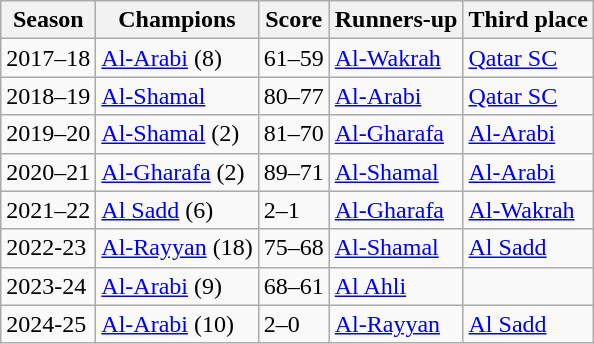<table class="wikitable">
<tr>
<th>Season</th>
<th>Champions</th>
<th>Score</th>
<th>Runners-up</th>
<th>Third place</th>
</tr>
<tr>
<td>2017–18</td>
<td><a href='#'>Al-Arabi</a> (8)</td>
<td>61–59</td>
<td><a href='#'>Al-Wakrah</a></td>
<td><a href='#'>Qatar SC</a></td>
</tr>
<tr>
<td>2018–19</td>
<td><a href='#'>Al-Shamal</a></td>
<td>80–77</td>
<td><a href='#'>Al-Arabi</a></td>
<td><a href='#'>Qatar SC</a></td>
</tr>
<tr>
<td>2019–20</td>
<td><a href='#'>Al-Shamal</a> (2)</td>
<td>81–70</td>
<td><a href='#'>Al-Gharafa</a></td>
<td><a href='#'>Al-Arabi</a></td>
</tr>
<tr>
<td>2020–21</td>
<td><a href='#'>Al-Gharafa</a> (2)</td>
<td>89–71</td>
<td><a href='#'>Al-Shamal</a></td>
<td><a href='#'>Al-Arabi</a></td>
</tr>
<tr>
<td>2021–22</td>
<td><a href='#'>Al Sadd</a> (6)</td>
<td>2–1</td>
<td><a href='#'>Al-Gharafa</a></td>
<td><a href='#'>Al-Wakrah</a></td>
</tr>
<tr>
<td>2022-23</td>
<td><a href='#'>Al-Rayyan</a> (18)</td>
<td>75–68</td>
<td><a href='#'>Al-Shamal</a></td>
<td><a href='#'>Al Sadd</a></td>
</tr>
<tr>
<td>2023-24</td>
<td><a href='#'>Al-Arabi</a> (9)</td>
<td>68–61</td>
<td><a href='#'>Al Ahli</a></td>
<td></td>
</tr>
<tr>
<td>2024-25</td>
<td><a href='#'>Al-Arabi</a> (10)</td>
<td>2–0</td>
<td><a href='#'>Al-Rayyan</a></td>
<td><a href='#'>Al Sadd</a></td>
</tr>
</table>
